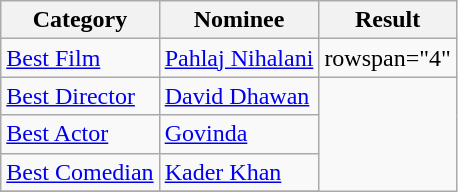<table class="wikitable">
<tr>
<th>Category</th>
<th>Nominee</th>
<th>Result</th>
</tr>
<tr>
<td><a href='#'>Best Film</a></td>
<td><a href='#'>Pahlaj Nihalani</a></td>
<td>rowspan="4" </td>
</tr>
<tr>
<td><a href='#'>Best Director</a></td>
<td><a href='#'>David Dhawan</a></td>
</tr>
<tr>
<td><a href='#'>Best Actor</a></td>
<td><a href='#'>Govinda</a></td>
</tr>
<tr>
<td><a href='#'>Best Comedian</a></td>
<td><a href='#'>Kader Khan</a></td>
</tr>
<tr>
</tr>
</table>
